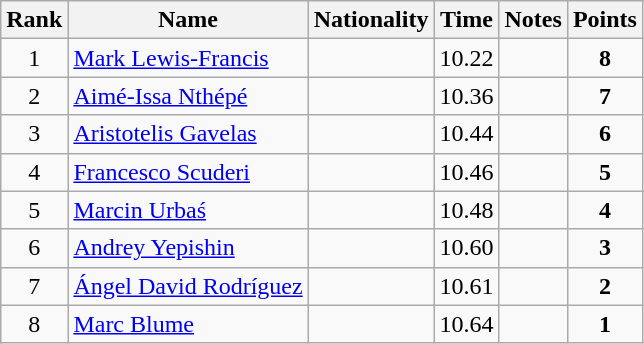<table class="wikitable sortable" style="text-align:center">
<tr>
<th>Rank</th>
<th>Name</th>
<th>Nationality</th>
<th>Time</th>
<th>Notes</th>
<th>Points</th>
</tr>
<tr>
<td>1</td>
<td align=left><a href='#'>Mark Lewis-Francis</a></td>
<td align=left></td>
<td>10.22</td>
<td></td>
<td><strong>8</strong></td>
</tr>
<tr>
<td>2</td>
<td align=left><a href='#'>Aimé-Issa Nthépé</a></td>
<td align=left></td>
<td>10.36</td>
<td></td>
<td><strong>7</strong></td>
</tr>
<tr>
<td>3</td>
<td align=left><a href='#'>Aristotelis Gavelas</a></td>
<td align=left></td>
<td>10.44</td>
<td></td>
<td><strong>6</strong></td>
</tr>
<tr>
<td>4</td>
<td align=left><a href='#'>Francesco Scuderi</a></td>
<td align=left></td>
<td>10.46</td>
<td></td>
<td><strong>5</strong></td>
</tr>
<tr>
<td>5</td>
<td align=left><a href='#'>Marcin Urbaś</a></td>
<td align=left></td>
<td>10.48</td>
<td></td>
<td><strong>4</strong></td>
</tr>
<tr>
<td>6</td>
<td align=left><a href='#'>Andrey Yepishin</a></td>
<td align=left></td>
<td>10.60</td>
<td></td>
<td><strong>3</strong></td>
</tr>
<tr>
<td>7</td>
<td align=left><a href='#'>Ángel David Rodríguez</a></td>
<td align=left></td>
<td>10.61</td>
<td></td>
<td><strong>2</strong></td>
</tr>
<tr>
<td>8</td>
<td align=left><a href='#'>Marc Blume</a></td>
<td align=left></td>
<td>10.64</td>
<td></td>
<td><strong>1</strong></td>
</tr>
</table>
